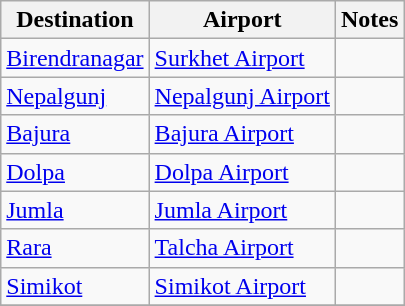<table class="wikitable sortable">
<tr>
<th>Destination</th>
<th>Airport</th>
<th>Notes</th>
</tr>
<tr>
<td><a href='#'>Birendranagar</a></td>
<td><a href='#'>Surkhet Airport</a></td>
<td></td>
</tr>
<tr>
<td><a href='#'>Nepalgunj</a></td>
<td><a href='#'>Nepalgunj Airport</a></td>
<td></td>
</tr>
<tr>
<td><a href='#'>Bajura</a></td>
<td><a href='#'>Bajura Airport</a></td>
<td></td>
</tr>
<tr>
<td><a href='#'>Dolpa</a></td>
<td><a href='#'>Dolpa Airport</a></td>
<td></td>
</tr>
<tr>
<td><a href='#'>Jumla</a></td>
<td><a href='#'>Jumla Airport</a></td>
<td></td>
</tr>
<tr>
<td><a href='#'>Rara</a></td>
<td><a href='#'>Talcha Airport</a></td>
<td></td>
</tr>
<tr>
<td><a href='#'>Simikot</a></td>
<td><a href='#'>Simikot Airport</a></td>
<td></td>
</tr>
<tr>
</tr>
</table>
